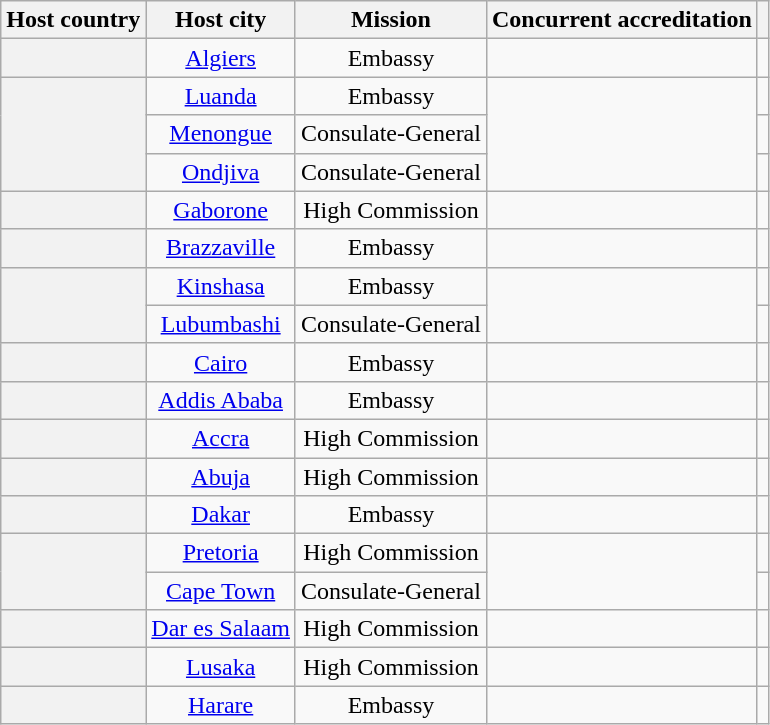<table class="wikitable plainrowheaders" style="text-align:center;">
<tr>
<th scope="col">Host country</th>
<th scope="col">Host city</th>
<th scope="col">Mission</th>
<th scope="col">Concurrent accreditation</th>
<th scope="col"></th>
</tr>
<tr>
<th scope="row"></th>
<td><a href='#'>Algiers</a></td>
<td>Embassy</td>
<td></td>
<td></td>
</tr>
<tr>
<th scope="row" rowspan="3"></th>
<td><a href='#'>Luanda</a></td>
<td>Embassy</td>
<td rowspan="3"></td>
<td></td>
</tr>
<tr>
<td><a href='#'>Menongue</a></td>
<td>Consulate-General</td>
<td></td>
</tr>
<tr>
<td><a href='#'>Ondjiva</a></td>
<td>Consulate-General</td>
<td></td>
</tr>
<tr>
<th scope="row"></th>
<td><a href='#'>Gaborone</a></td>
<td>High Commission</td>
<td></td>
<td></td>
</tr>
<tr>
<th scope="row"></th>
<td><a href='#'>Brazzaville</a></td>
<td>Embassy</td>
<td></td>
<td></td>
</tr>
<tr>
<th scope="row" rowspan="2"></th>
<td><a href='#'>Kinshasa</a></td>
<td>Embassy</td>
<td rowspan="2"></td>
<td></td>
</tr>
<tr>
<td><a href='#'>Lubumbashi</a></td>
<td>Consulate-General</td>
<td></td>
</tr>
<tr>
<th scope="row"></th>
<td><a href='#'>Cairo</a></td>
<td>Embassy</td>
<td></td>
<td></td>
</tr>
<tr>
<th scope="row"></th>
<td><a href='#'>Addis Ababa</a></td>
<td>Embassy</td>
<td></td>
<td></td>
</tr>
<tr>
<th scope="row"></th>
<td><a href='#'>Accra</a></td>
<td>High Commission</td>
<td></td>
<td></td>
</tr>
<tr>
<th scope="row"></th>
<td><a href='#'>Abuja</a></td>
<td>High Commission</td>
<td></td>
<td></td>
</tr>
<tr>
<th scope="row"></th>
<td><a href='#'>Dakar</a></td>
<td>Embassy</td>
<td></td>
<td></td>
</tr>
<tr>
<th scope="row" rowspan="2"></th>
<td><a href='#'>Pretoria</a></td>
<td>High Commission</td>
<td rowspan="2"></td>
<td></td>
</tr>
<tr>
<td><a href='#'>Cape Town</a></td>
<td>Consulate-General</td>
<td></td>
</tr>
<tr>
<th scope="row"></th>
<td><a href='#'>Dar es Salaam</a></td>
<td>High Commission</td>
<td></td>
<td></td>
</tr>
<tr>
<th scope="row"></th>
<td><a href='#'>Lusaka</a></td>
<td>High Commission</td>
<td></td>
<td></td>
</tr>
<tr>
<th scope="row"></th>
<td><a href='#'>Harare</a></td>
<td>Embassy</td>
<td></td>
<td></td>
</tr>
</table>
